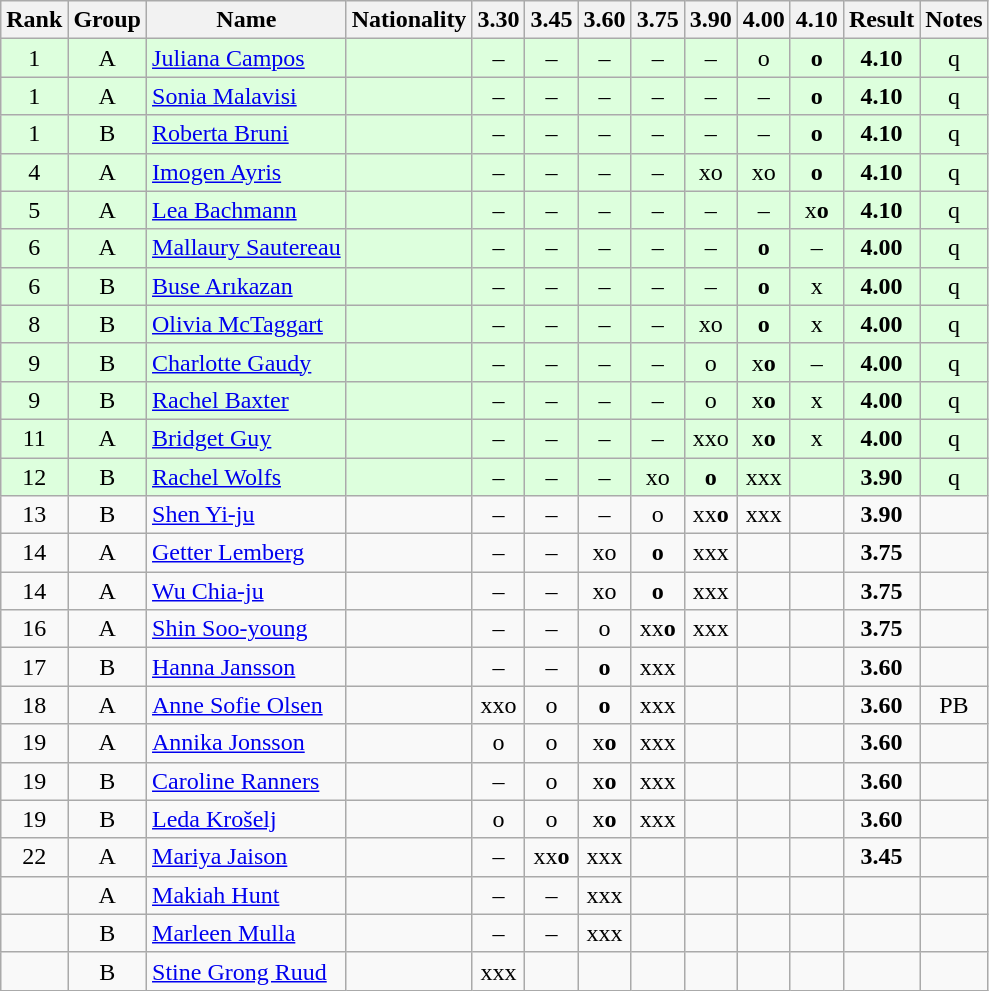<table class="wikitable sortable" style="text-align:center">
<tr>
<th>Rank</th>
<th>Group</th>
<th>Name</th>
<th>Nationality</th>
<th>3.30</th>
<th>3.45</th>
<th>3.60</th>
<th>3.75</th>
<th>3.90</th>
<th>4.00</th>
<th>4.10</th>
<th>Result</th>
<th>Notes</th>
</tr>
<tr bgcolor=ddffdd>
<td>1</td>
<td>A</td>
<td align=left><a href='#'>Juliana Campos</a></td>
<td align=left></td>
<td>–</td>
<td>–</td>
<td>–</td>
<td>–</td>
<td>–</td>
<td>o</td>
<td><strong>o</strong></td>
<td><strong>4.10</strong></td>
<td>q</td>
</tr>
<tr bgcolor=ddffdd>
<td>1</td>
<td>A</td>
<td align=left><a href='#'>Sonia Malavisi</a></td>
<td align=left></td>
<td>–</td>
<td>–</td>
<td>–</td>
<td>–</td>
<td>–</td>
<td>–</td>
<td><strong>o</strong></td>
<td><strong>4.10</strong></td>
<td>q</td>
</tr>
<tr bgcolor=ddffdd>
<td>1</td>
<td>B</td>
<td align=left><a href='#'>Roberta Bruni</a></td>
<td align=left></td>
<td>–</td>
<td>–</td>
<td>–</td>
<td>–</td>
<td>–</td>
<td>–</td>
<td><strong>o</strong></td>
<td><strong>4.10</strong></td>
<td>q</td>
</tr>
<tr bgcolor=ddffdd>
<td>4</td>
<td>A</td>
<td align=left><a href='#'>Imogen Ayris</a></td>
<td align=left></td>
<td>–</td>
<td>–</td>
<td>–</td>
<td>–</td>
<td>xo</td>
<td>xo</td>
<td><strong>o</strong></td>
<td><strong>4.10</strong></td>
<td>q</td>
</tr>
<tr bgcolor=ddffdd>
<td>5</td>
<td>A</td>
<td align=left><a href='#'>Lea Bachmann</a></td>
<td align=left></td>
<td>–</td>
<td>–</td>
<td>–</td>
<td>–</td>
<td>–</td>
<td>–</td>
<td>x<strong>o</strong></td>
<td><strong>4.10</strong></td>
<td>q</td>
</tr>
<tr bgcolor=ddffdd>
<td>6</td>
<td>A</td>
<td align=left><a href='#'>Mallaury Sautereau</a></td>
<td align=left></td>
<td>–</td>
<td>–</td>
<td>–</td>
<td>–</td>
<td>–</td>
<td><strong>o</strong></td>
<td>–</td>
<td><strong>4.00</strong></td>
<td>q</td>
</tr>
<tr bgcolor=ddffdd>
<td>6</td>
<td>B</td>
<td align=left><a href='#'>Buse Arıkazan</a></td>
<td align=left></td>
<td>–</td>
<td>–</td>
<td>–</td>
<td>–</td>
<td>–</td>
<td><strong>o</strong></td>
<td>x</td>
<td><strong>4.00</strong></td>
<td>q</td>
</tr>
<tr bgcolor=ddffdd>
<td>8</td>
<td>B</td>
<td align=left><a href='#'>Olivia McTaggart</a></td>
<td align=left></td>
<td>–</td>
<td>–</td>
<td>–</td>
<td>–</td>
<td>xo</td>
<td><strong>o</strong></td>
<td>x</td>
<td><strong>4.00</strong></td>
<td>q</td>
</tr>
<tr bgcolor=ddffdd>
<td>9</td>
<td>B</td>
<td align=left><a href='#'>Charlotte Gaudy</a></td>
<td align=left></td>
<td>–</td>
<td>–</td>
<td>–</td>
<td>–</td>
<td>o</td>
<td>x<strong>o</strong></td>
<td>–</td>
<td><strong>4.00</strong></td>
<td>q</td>
</tr>
<tr bgcolor=ddffdd>
<td>9</td>
<td>B</td>
<td align=left><a href='#'>Rachel Baxter</a></td>
<td align=left></td>
<td>–</td>
<td>–</td>
<td>–</td>
<td>–</td>
<td>o</td>
<td>x<strong>o</strong></td>
<td>x</td>
<td><strong>4.00</strong></td>
<td>q</td>
</tr>
<tr bgcolor=ddffdd>
<td>11</td>
<td>A</td>
<td align=left><a href='#'>Bridget Guy</a></td>
<td align=left></td>
<td>–</td>
<td>–</td>
<td>–</td>
<td>–</td>
<td>xxo</td>
<td>x<strong>o</strong></td>
<td>x</td>
<td><strong>4.00</strong></td>
<td>q</td>
</tr>
<tr bgcolor=ddffdd>
<td>12</td>
<td>B</td>
<td align=left><a href='#'>Rachel Wolfs</a></td>
<td align=left></td>
<td>–</td>
<td>–</td>
<td>–</td>
<td>xo</td>
<td><strong>o</strong></td>
<td>xxx</td>
<td></td>
<td><strong>3.90</strong></td>
<td>q</td>
</tr>
<tr>
<td>13</td>
<td>B</td>
<td align=left><a href='#'>Shen Yi-ju</a></td>
<td align=left></td>
<td>–</td>
<td>–</td>
<td>–</td>
<td>o</td>
<td>xx<strong>o</strong></td>
<td>xxx</td>
<td></td>
<td><strong>3.90</strong></td>
<td></td>
</tr>
<tr>
<td>14</td>
<td>A</td>
<td align=left><a href='#'>Getter Lemberg</a></td>
<td align=left></td>
<td>–</td>
<td>–</td>
<td>xo</td>
<td><strong>o</strong></td>
<td>xxx</td>
<td></td>
<td></td>
<td><strong>3.75</strong></td>
<td></td>
</tr>
<tr>
<td>14</td>
<td>A</td>
<td align=left><a href='#'>Wu Chia-ju</a></td>
<td align=left></td>
<td>–</td>
<td>–</td>
<td>xo</td>
<td><strong>o</strong></td>
<td>xxx</td>
<td></td>
<td></td>
<td><strong>3.75</strong></td>
<td></td>
</tr>
<tr>
<td>16</td>
<td>A</td>
<td align=left><a href='#'>Shin Soo-young</a></td>
<td align=left></td>
<td>–</td>
<td>–</td>
<td>o</td>
<td>xx<strong>o</strong></td>
<td>xxx</td>
<td></td>
<td></td>
<td><strong>3.75</strong></td>
<td></td>
</tr>
<tr>
<td>17</td>
<td>B</td>
<td align=left><a href='#'>Hanna Jansson</a></td>
<td align=left></td>
<td>–</td>
<td>–</td>
<td><strong>o</strong></td>
<td>xxx</td>
<td></td>
<td></td>
<td></td>
<td><strong>3.60</strong></td>
<td></td>
</tr>
<tr>
<td>18</td>
<td>A</td>
<td align=left><a href='#'>Anne Sofie Olsen</a></td>
<td align=left></td>
<td>xxo</td>
<td>o</td>
<td><strong>o</strong></td>
<td>xxx</td>
<td></td>
<td></td>
<td></td>
<td><strong>3.60</strong></td>
<td>PB</td>
</tr>
<tr>
<td>19</td>
<td>A</td>
<td align=left><a href='#'>Annika Jonsson</a></td>
<td align=left></td>
<td>o</td>
<td>o</td>
<td>x<strong>o</strong></td>
<td>xxx</td>
<td></td>
<td></td>
<td></td>
<td><strong>3.60</strong></td>
<td></td>
</tr>
<tr>
<td>19</td>
<td>B</td>
<td align=left><a href='#'>Caroline Ranners</a></td>
<td align=left></td>
<td>–</td>
<td>o</td>
<td>x<strong>o</strong></td>
<td>xxx</td>
<td></td>
<td></td>
<td></td>
<td><strong>3.60</strong></td>
<td></td>
</tr>
<tr>
<td>19</td>
<td>B</td>
<td align=left><a href='#'>Leda Krošelj</a></td>
<td align=left></td>
<td>o</td>
<td>o</td>
<td>x<strong>o</strong></td>
<td>xxx</td>
<td></td>
<td></td>
<td></td>
<td><strong>3.60</strong></td>
<td></td>
</tr>
<tr>
<td>22</td>
<td>A</td>
<td align=left><a href='#'>Mariya Jaison</a></td>
<td align=left></td>
<td>–</td>
<td>xx<strong>o</strong></td>
<td>xxx</td>
<td></td>
<td></td>
<td></td>
<td></td>
<td><strong>3.45</strong></td>
<td></td>
</tr>
<tr>
<td></td>
<td>A</td>
<td align=left><a href='#'>Makiah Hunt</a></td>
<td align=left></td>
<td>–</td>
<td>–</td>
<td>xxx</td>
<td></td>
<td></td>
<td></td>
<td></td>
<td><strong></strong></td>
<td></td>
</tr>
<tr>
<td></td>
<td>B</td>
<td align=left><a href='#'>Marleen Mulla</a></td>
<td align=left></td>
<td>–</td>
<td>–</td>
<td>xxx</td>
<td></td>
<td></td>
<td></td>
<td></td>
<td><strong></strong></td>
<td></td>
</tr>
<tr>
<td></td>
<td>B</td>
<td align=left><a href='#'>Stine Grong Ruud</a></td>
<td align=left></td>
<td>xxx</td>
<td></td>
<td></td>
<td></td>
<td></td>
<td></td>
<td></td>
<td><strong></strong></td>
<td></td>
</tr>
</table>
